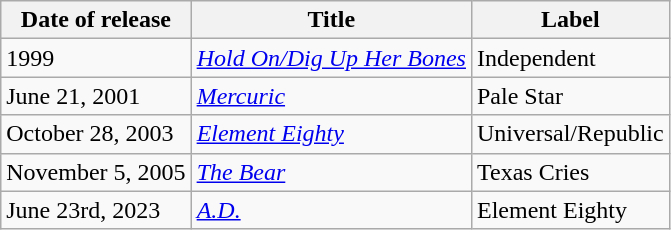<table class="wikitable">
<tr>
<th>Date of release</th>
<th>Title</th>
<th>Label</th>
</tr>
<tr>
<td>1999</td>
<td><em><a href='#'>Hold On/Dig Up Her Bones</a></em></td>
<td>Independent</td>
</tr>
<tr>
<td>June 21, 2001</td>
<td><em><a href='#'>Mercuric</a></em></td>
<td>Pale Star</td>
</tr>
<tr>
<td>October 28, 2003</td>
<td><em><a href='#'>Element Eighty</a></em></td>
<td>Universal/Republic</td>
</tr>
<tr>
<td>November 5, 2005</td>
<td><em><a href='#'>The Bear</a></em></td>
<td>Texas Cries</td>
</tr>
<tr>
<td>June 23rd, 2023</td>
<td><em><a href='#'>A.D.</a></em></td>
<td>Element Eighty</td>
</tr>
</table>
